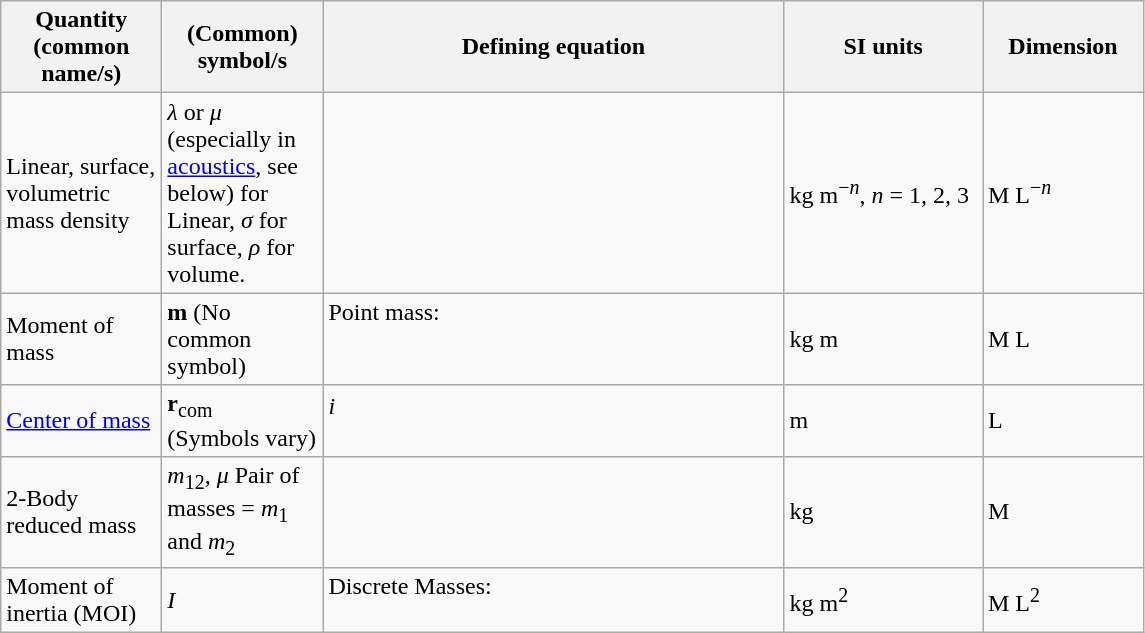<table class="wikitable">
<tr>
<th scope="col" style="width:100px;">Quantity (common name/s)</th>
<th scope="col" style="width:100px;">(Common) symbol/s</th>
<th scope="col" style="width:300px;">Defining equation</th>
<th scope="col" style="width:125px;">SI units</th>
<th scope="col" style="width:100px;">Dimension</th>
</tr>
<tr>
<td>Linear, surface, volumetric mass density</td>
<td><em>λ</em> or <em>μ</em> (especially in <a href='#'>acoustics</a>, see below) for Linear, <em>σ</em> for surface, <em>ρ</em> for volume.</td>
<td><br><br></td>
<td>kg m<sup>−<em>n</em></sup>, <em>n</em> = 1, 2, 3</td>
<td>M L<sup>−<em>n</em></sup></td>
</tr>
<tr>
<td>Moment of mass</td>
<td><strong>m</strong> (No common symbol)</td>
<td>Point mass:<br><br><br></td>
<td>kg m</td>
<td>M L</td>
</tr>
<tr>
<td><a href='#'>Center of mass</a></td>
<td><strong>r</strong><sub>com</sub><br>(Symbols vary)</td>
<td><em>i</em><br><br></td>
<td>m</td>
<td>L</td>
</tr>
<tr>
<td>2-Body reduced mass</td>
<td><em>m</em><sub>12</sub>, <em>μ</em> Pair of masses = <em>m</em><sub>1</sub> and <em>m</em><sub>2</sub></td>
<td></td>
<td>kg</td>
<td>M</td>
</tr>
<tr>
<td>Moment of inertia (MOI)</td>
<td><em>I</em></td>
<td>Discrete Masses:<br><br></td>
<td>kg m<sup>2</sup></td>
<td>M L<sup>2</sup></td>
</tr>
</table>
